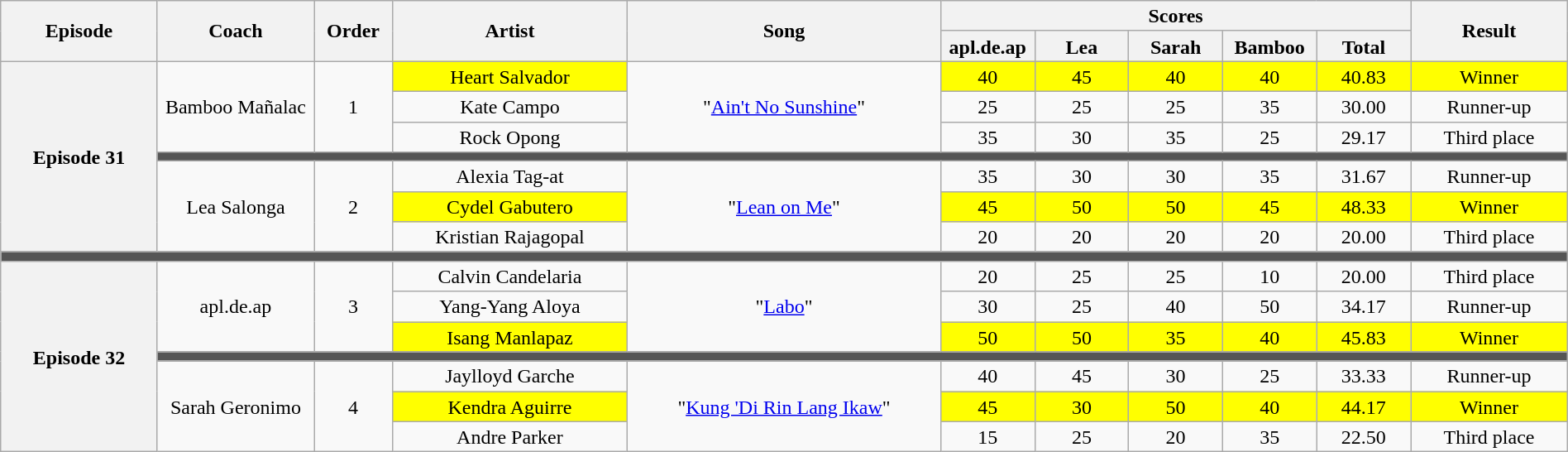<table class="wikitable" style="text-align:center; line-height:17px; font-size:100%; width:100%;">
<tr>
<th rowspan="2" width="10%">Episode</th>
<th rowspan="2" width="10%">Coach</th>
<th rowspan="2" width="05%">Order</th>
<th rowspan="2" width="15%">Artist</th>
<th rowspan="2" width="20%">Song</th>
<th colspan="5" width="30%">Scores</th>
<th rowspan="2" width="10%">Result</th>
</tr>
<tr>
<th width="06%">apl.de.ap</th>
<th width="06%">Lea</th>
<th width="06%">Sarah</th>
<th width="06%">Bamboo</th>
<th width="06%">Total</th>
</tr>
<tr>
<th rowspan="7">Episode 31<br><small></small></th>
<td rowspan="3">Bamboo Mañalac</td>
<td rowspan="3">1</td>
<td style="background:yellow;">Heart Salvador</td>
<td rowspan="3">"<a href='#'>Ain't No Sunshine</a>"</td>
<td style="background:yellow;">40</td>
<td style="background:yellow;">45</td>
<td style="background:yellow;">40</td>
<td style="background:yellow;">40</td>
<td style="background:yellow;">40.83</td>
<td style="background:yellow;">Winner</td>
</tr>
<tr>
<td>Kate Campo</td>
<td>25</td>
<td>25</td>
<td>25</td>
<td>35</td>
<td>30.00</td>
<td>Runner-up</td>
</tr>
<tr>
<td>Rock Opong</td>
<td>35</td>
<td>30</td>
<td>35</td>
<td>25</td>
<td>29.17</td>
<td>Third place</td>
</tr>
<tr>
<td colspan="10" style="background:#555;"></td>
</tr>
<tr>
<td rowspan="3">Lea Salonga</td>
<td rowspan="3">2</td>
<td>Alexia Tag-at</td>
<td rowspan="3">"<a href='#'>Lean on Me</a>"</td>
<td>35</td>
<td>30</td>
<td>30</td>
<td>35</td>
<td>31.67</td>
<td>Runner-up</td>
</tr>
<tr>
<td style="background:yellow;">Cydel Gabutero</td>
<td style="background:yellow;">45</td>
<td style="background:yellow;">50</td>
<td style="background:yellow;">50</td>
<td style="background:yellow;">45</td>
<td style="background:yellow;">48.33</td>
<td style="background:yellow;">Winner</td>
</tr>
<tr>
<td>Kristian Rajagopal</td>
<td>20</td>
<td>20</td>
<td>20</td>
<td>20</td>
<td>20.00</td>
<td>Third place</td>
</tr>
<tr>
<td colspan="11" style="background:#555;"></td>
</tr>
<tr>
<th rowspan="7">Episode 32<br><small></small></th>
<td rowspan="3">apl.de.ap</td>
<td rowspan="3">3</td>
<td>Calvin Candelaria</td>
<td rowspan="3">"<a href='#'>Labo</a>"</td>
<td>20</td>
<td>25</td>
<td>25</td>
<td>10</td>
<td>20.00</td>
<td>Third place</td>
</tr>
<tr>
<td>Yang-Yang Aloya</td>
<td>30</td>
<td>25</td>
<td>40</td>
<td>50</td>
<td>34.17</td>
<td>Runner-up</td>
</tr>
<tr>
<td style="background:yellow;">Isang Manlapaz</td>
<td style="background:yellow;">50</td>
<td style="background:yellow;">50</td>
<td style="background:yellow;">35</td>
<td style="background:yellow;">40</td>
<td style="background:yellow;">45.83</td>
<td style="background:yellow;">Winner</td>
</tr>
<tr>
<td colspan="10" style="background:#555;"></td>
</tr>
<tr>
<td rowspan="3">Sarah Geronimo</td>
<td rowspan="3">4</td>
<td>Jaylloyd Garche</td>
<td rowspan="3">"<a href='#'>Kung 'Di Rin Lang Ikaw</a>"</td>
<td>40</td>
<td>45</td>
<td>30</td>
<td>25</td>
<td>33.33</td>
<td>Runner-up</td>
</tr>
<tr>
<td style="background:yellow;">Kendra Aguirre</td>
<td style="background:yellow;">45</td>
<td style="background:yellow;">30</td>
<td style="background:yellow;">50</td>
<td style="background:yellow;">40</td>
<td style="background:yellow;">44.17</td>
<td style="background:yellow;">Winner</td>
</tr>
<tr>
<td>Andre Parker</td>
<td>15</td>
<td>25</td>
<td>20</td>
<td>35</td>
<td>22.50</td>
<td>Third place</td>
</tr>
</table>
